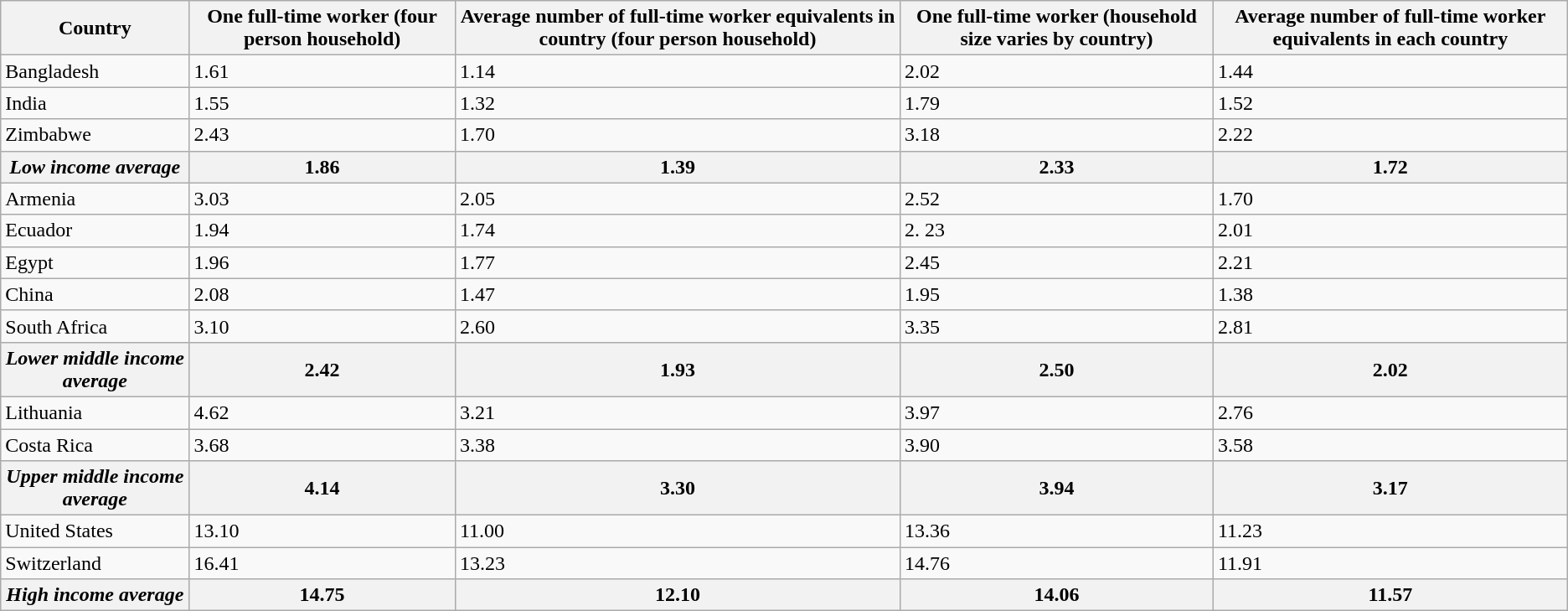<table class="wikitable">
<tr>
<th>Country</th>
<th>One full-time worker (four person household)</th>
<th>Average number of full-time worker equivalents in country (four person household)</th>
<th>One full-time worker (household size varies by country)</th>
<th>Average number of full-time worker equivalents in each country</th>
</tr>
<tr>
<td>Bangladesh</td>
<td>1.61</td>
<td>1.14</td>
<td>2.02</td>
<td>1.44</td>
</tr>
<tr>
<td>India</td>
<td>1.55</td>
<td>1.32</td>
<td>1.79</td>
<td>1.52</td>
</tr>
<tr>
<td>Zimbabwe</td>
<td>2.43</td>
<td>1.70</td>
<td>3.18</td>
<td>2.22</td>
</tr>
<tr>
<th><em>Low income average</em></th>
<th>1.86</th>
<th>1.39</th>
<th>2.33</th>
<th>1.72</th>
</tr>
<tr>
<td>Armenia</td>
<td>3.03</td>
<td>2.05</td>
<td>2.52</td>
<td>1.70</td>
</tr>
<tr>
<td>Ecuador</td>
<td>1.94</td>
<td>1.74</td>
<td>2. 23</td>
<td>2.01</td>
</tr>
<tr>
<td>Egypt</td>
<td>1.96</td>
<td>1.77</td>
<td>2.45</td>
<td>2.21</td>
</tr>
<tr>
<td>China</td>
<td>2.08</td>
<td>1.47</td>
<td>1.95</td>
<td>1.38</td>
</tr>
<tr>
<td>South Africa</td>
<td>3.10</td>
<td>2.60</td>
<td>3.35</td>
<td>2.81</td>
</tr>
<tr>
<th><em>Lower middle income average</em></th>
<th>2.42</th>
<th>1.93</th>
<th>2.50</th>
<th>2.02</th>
</tr>
<tr>
<td>Lithuania</td>
<td>4.62</td>
<td>3.21</td>
<td>3.97</td>
<td>2.76</td>
</tr>
<tr>
<td>Costa Rica</td>
<td>3.68</td>
<td>3.38</td>
<td>3.90</td>
<td>3.58</td>
</tr>
<tr>
<th><em>Upper middle income average</em></th>
<th>4.14</th>
<th>3.30</th>
<th>3.94</th>
<th>3.17</th>
</tr>
<tr>
<td>United States</td>
<td>13.10</td>
<td>11.00</td>
<td>13.36</td>
<td>11.23</td>
</tr>
<tr>
<td>Switzerland</td>
<td>16.41</td>
<td>13.23</td>
<td>14.76</td>
<td>11.91</td>
</tr>
<tr>
<th><em>High income average</em></th>
<th>14.75</th>
<th>12.10</th>
<th>14.06</th>
<th>11.57</th>
</tr>
</table>
